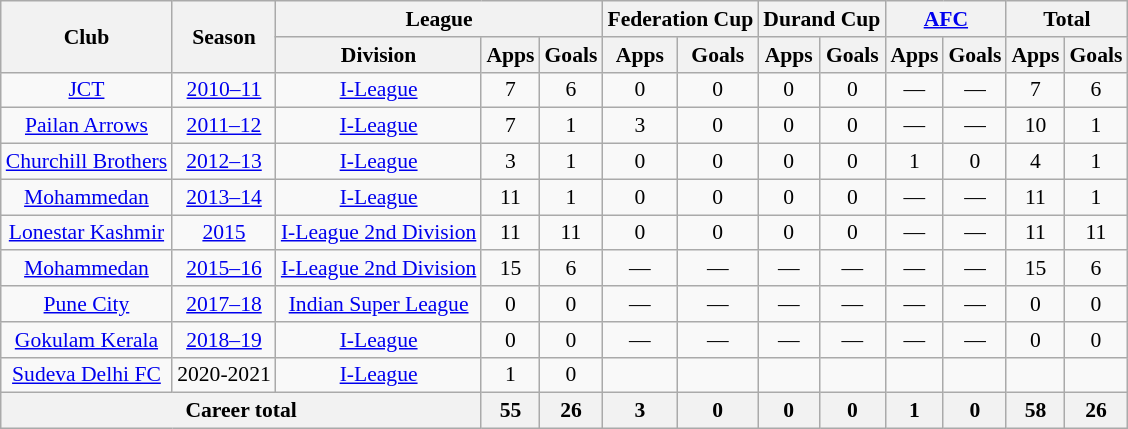<table class="wikitable" style="font-size:90%; text-align:center;">
<tr>
<th rowspan="2">Club</th>
<th rowspan="2">Season</th>
<th colspan="3">League</th>
<th colspan="2">Federation Cup</th>
<th colspan="2">Durand Cup</th>
<th colspan="2"><a href='#'>AFC</a></th>
<th colspan="2">Total</th>
</tr>
<tr>
<th>Division</th>
<th>Apps</th>
<th>Goals</th>
<th>Apps</th>
<th>Goals</th>
<th>Apps</th>
<th>Goals</th>
<th>Apps</th>
<th>Goals</th>
<th>Apps</th>
<th>Goals</th>
</tr>
<tr>
<td><a href='#'>JCT</a></td>
<td><a href='#'>2010–11</a></td>
<td><a href='#'>I-League</a></td>
<td>7</td>
<td>6</td>
<td>0</td>
<td>0</td>
<td>0</td>
<td>0</td>
<td>—</td>
<td>—</td>
<td>7</td>
<td>6</td>
</tr>
<tr>
<td><a href='#'>Pailan Arrows</a></td>
<td><a href='#'>2011–12</a></td>
<td><a href='#'>I-League</a></td>
<td>7</td>
<td>1</td>
<td>3</td>
<td>0</td>
<td>0</td>
<td>0</td>
<td>—</td>
<td>—</td>
<td>10</td>
<td>1</td>
</tr>
<tr>
<td><a href='#'>Churchill Brothers</a></td>
<td><a href='#'>2012–13</a></td>
<td><a href='#'>I-League</a></td>
<td>3</td>
<td>1</td>
<td>0</td>
<td>0</td>
<td>0</td>
<td>0</td>
<td>1</td>
<td>0</td>
<td>4</td>
<td>1</td>
</tr>
<tr>
<td><a href='#'>Mohammedan</a></td>
<td><a href='#'>2013–14</a></td>
<td><a href='#'>I-League</a></td>
<td>11</td>
<td>1</td>
<td>0</td>
<td>0</td>
<td>0</td>
<td>0</td>
<td>—</td>
<td>—</td>
<td>11</td>
<td>1</td>
</tr>
<tr>
<td><a href='#'>Lonestar Kashmir</a></td>
<td><a href='#'>2015</a></td>
<td><a href='#'>I-League 2nd Division</a></td>
<td>11</td>
<td>11</td>
<td>0</td>
<td>0</td>
<td>0</td>
<td>0</td>
<td>—</td>
<td>—</td>
<td>11</td>
<td>11</td>
</tr>
<tr>
<td><a href='#'>Mohammedan</a></td>
<td><a href='#'>2015–16</a></td>
<td><a href='#'>I-League 2nd Division</a></td>
<td>15</td>
<td>6</td>
<td>—</td>
<td>—</td>
<td>—</td>
<td>—</td>
<td>—</td>
<td>—</td>
<td>15</td>
<td>6</td>
</tr>
<tr>
<td><a href='#'>Pune City</a></td>
<td><a href='#'>2017–18</a></td>
<td><a href='#'>Indian Super League</a></td>
<td>0</td>
<td>0</td>
<td>—</td>
<td>—</td>
<td>—</td>
<td>—</td>
<td>—</td>
<td>—</td>
<td>0</td>
<td>0</td>
</tr>
<tr>
<td><a href='#'>Gokulam Kerala</a></td>
<td><a href='#'>2018–19</a></td>
<td><a href='#'>I-League</a></td>
<td>0</td>
<td>0</td>
<td>—</td>
<td>—</td>
<td>—</td>
<td>—</td>
<td>—</td>
<td>—</td>
<td>0</td>
<td>0</td>
</tr>
<tr>
<td><a href='#'>Sudeva Delhi FC</a></td>
<td>2020-2021</td>
<td><a href='#'>I-League</a></td>
<td>1</td>
<td>0</td>
<td></td>
<td></td>
<td></td>
<td></td>
<td></td>
<td></td>
<td></td>
<td></td>
</tr>
<tr>
<th colspan="3">Career total</th>
<th>55</th>
<th>26</th>
<th>3</th>
<th>0</th>
<th>0</th>
<th>0</th>
<th>1</th>
<th>0</th>
<th>58</th>
<th>26</th>
</tr>
</table>
